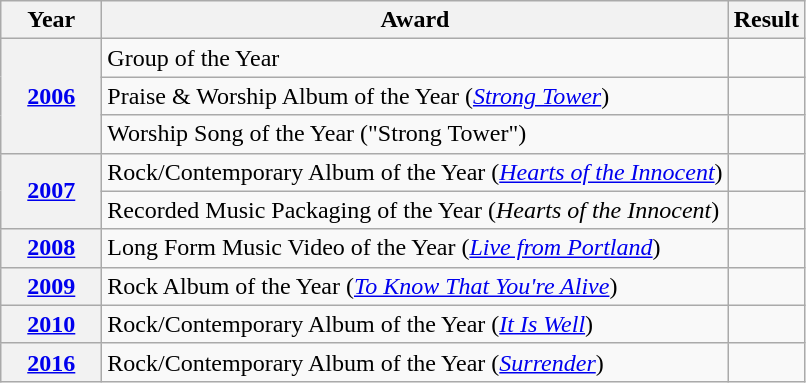<table class="wikitable">
<tr>
<th style="width:60px;">Year</th>
<th>Award</th>
<th>Result</th>
</tr>
<tr>
<th rowspan="3"><a href='#'>2006</a></th>
<td>Group of the Year</td>
<td></td>
</tr>
<tr>
<td>Praise & Worship Album of the Year (<em><a href='#'>Strong Tower</a></em>)</td>
<td></td>
</tr>
<tr>
<td>Worship Song of the Year ("Strong Tower")</td>
<td></td>
</tr>
<tr>
<th rowspan="2"><a href='#'>2007</a></th>
<td>Rock/Contemporary Album of the Year (<em><a href='#'>Hearts of the Innocent</a></em>)</td>
<td></td>
</tr>
<tr>
<td>Recorded Music Packaging of the Year (<em>Hearts of the Innocent</em>)</td>
<td></td>
</tr>
<tr>
<th><a href='#'>2008</a></th>
<td>Long Form Music Video of the Year (<em><a href='#'>Live from Portland</a></em>)</td>
<td></td>
</tr>
<tr>
<th><a href='#'>2009</a></th>
<td>Rock Album of the Year (<em><a href='#'>To Know That You're Alive</a></em>)</td>
<td></td>
</tr>
<tr>
<th><a href='#'>2010</a></th>
<td>Rock/Contemporary Album of the Year (<em><a href='#'>It Is Well</a></em>)</td>
<td></td>
</tr>
<tr>
<th><a href='#'>2016</a></th>
<td>Rock/Contemporary Album of the Year (<em><a href='#'>Surrender</a></em>)</td>
<td></td>
</tr>
</table>
